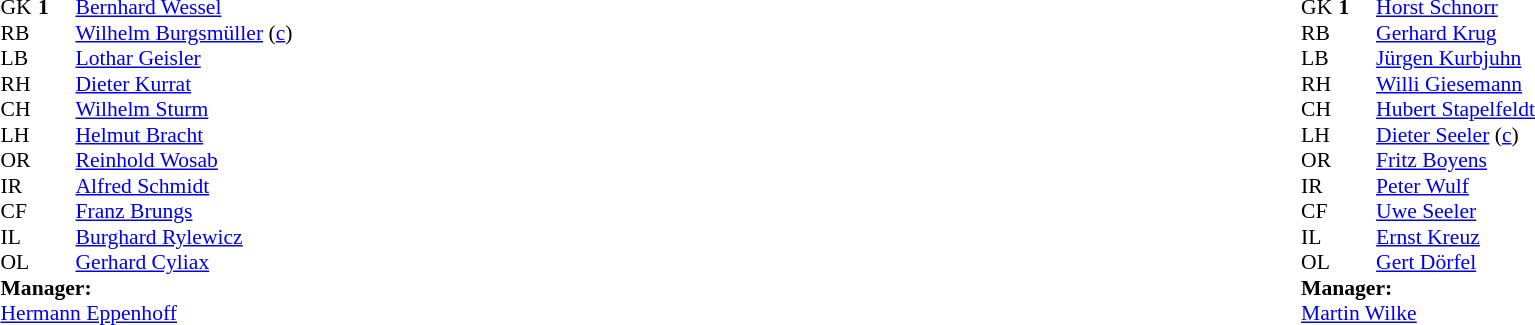<table width="100%">
<tr>
<td valign="top" width="40%"><br><table style="font-size:90%" cellspacing="0" cellpadding="0">
<tr>
<th width=25></th>
<th width=25></th>
</tr>
<tr>
<td>GK</td>
<td><strong>1</strong></td>
<td> <a href='#'>Bernhard Wessel</a></td>
</tr>
<tr>
<td>RB</td>
<td></td>
<td> <a href='#'>Wilhelm Burgsmüller</a> (<a href='#'>c</a>)</td>
</tr>
<tr>
<td>LB</td>
<td></td>
<td> <a href='#'>Lothar Geisler</a></td>
</tr>
<tr>
<td>RH</td>
<td></td>
<td> <a href='#'>Dieter Kurrat</a></td>
</tr>
<tr>
<td>CH</td>
<td></td>
<td> <a href='#'>Wilhelm Sturm</a></td>
</tr>
<tr>
<td>LH</td>
<td></td>
<td> <a href='#'>Helmut Bracht</a></td>
</tr>
<tr>
<td>OR</td>
<td></td>
<td> <a href='#'>Reinhold Wosab</a></td>
</tr>
<tr>
<td>IR</td>
<td></td>
<td> <a href='#'>Alfred Schmidt</a></td>
</tr>
<tr>
<td>CF</td>
<td></td>
<td> <a href='#'>Franz Brungs</a></td>
</tr>
<tr>
<td>IL</td>
<td></td>
<td> <a href='#'>Burghard Rylewicz</a></td>
</tr>
<tr>
<td>OL</td>
<td></td>
<td> <a href='#'>Gerhard Cyliax</a></td>
</tr>
<tr>
<td colspan=3><strong>Manager:</strong></td>
</tr>
<tr>
<td colspan=3> <a href='#'>Hermann Eppenhoff</a></td>
</tr>
</table>
</td>
<td valign="top"></td>
<td valign="top" width="50%"><br><table style="font-size:90%; margin:auto" cellspacing="0" cellpadding="0">
<tr>
<th width=25></th>
<th width=25></th>
</tr>
<tr>
<td>GK</td>
<td><strong>1</strong></td>
<td> <a href='#'>Horst Schnorr</a></td>
</tr>
<tr>
<td>RB</td>
<td></td>
<td> <a href='#'>Gerhard Krug</a></td>
</tr>
<tr>
<td>LB</td>
<td></td>
<td> <a href='#'>Jürgen Kurbjuhn</a></td>
</tr>
<tr>
<td>RH</td>
<td></td>
<td> <a href='#'>Willi Giesemann</a></td>
</tr>
<tr>
<td>CH</td>
<td></td>
<td> <a href='#'>Hubert Stapelfeldt</a></td>
</tr>
<tr>
<td>LH</td>
<td></td>
<td> <a href='#'>Dieter Seeler</a> (<a href='#'>c</a>)</td>
</tr>
<tr>
<td>OR</td>
<td></td>
<td> <a href='#'>Fritz Boyens</a></td>
</tr>
<tr>
<td>IR</td>
<td></td>
<td> <a href='#'>Peter Wulf</a></td>
</tr>
<tr>
<td>CF</td>
<td></td>
<td> <a href='#'>Uwe Seeler</a></td>
</tr>
<tr>
<td>IL</td>
<td></td>
<td> <a href='#'>Ernst Kreuz</a></td>
</tr>
<tr>
<td>OL</td>
<td></td>
<td> <a href='#'>Gert Dörfel</a></td>
</tr>
<tr>
<td colspan=3><strong>Manager:</strong></td>
</tr>
<tr>
<td colspan=3> <a href='#'>Martin Wilke</a></td>
</tr>
</table>
</td>
</tr>
</table>
